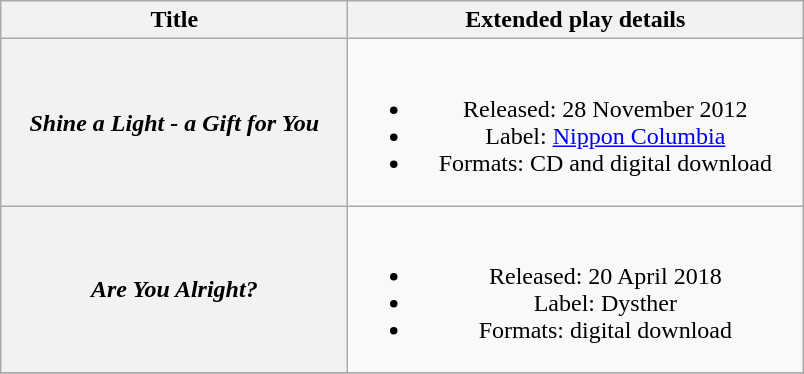<table class="wikitable plainrowheaders" style="text-align:center;">
<tr>
<th scope="col" style="width:14em;">Title</th>
<th scope="col" style="width:18.5em;">Extended play details</th>
</tr>
<tr>
<th scope="row"><em>Shine a Light - a Gift for You</em></th>
<td><br><ul><li>Released: 28 November 2012</li><li>Label: <a href='#'>Nippon Columbia</a></li><li>Formats: CD and digital download</li></ul></td>
</tr>
<tr>
<th scope="row"><em>Are You Alright?</em></th>
<td><br><ul><li>Released: 20 April 2018</li><li>Label: Dysther</li><li>Formats: digital download</li></ul></td>
</tr>
<tr>
</tr>
</table>
